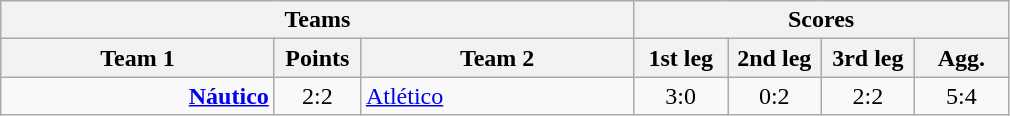<table class="wikitable" style="text-align:center;">
<tr>
<th colspan=3>Teams</th>
<th colspan=4>Scores</th>
</tr>
<tr>
<th width="175">Team 1</th>
<th width="50">Points</th>
<th width="175">Team 2</th>
<th width="55">1st leg</th>
<th width="55">2nd leg</th>
<th width="55">3rd leg</th>
<th width="55">Agg.</th>
</tr>
<tr>
<td align=right><strong><a href='#'>Náutico</a></strong> </td>
<td>2:2</td>
<td align=left> <a href='#'>Atlético</a></td>
<td>3:0</td>
<td>0:2</td>
<td>2:2</td>
<td>5:4</td>
</tr>
</table>
